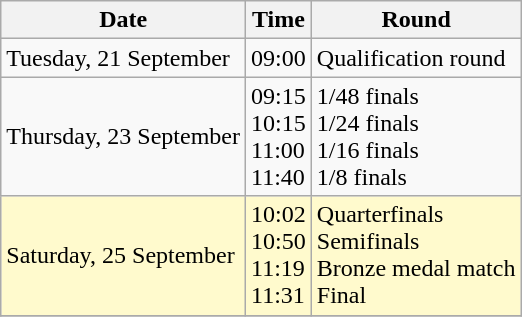<table class="wikitable">
<tr>
<th>Date</th>
<th>Time</th>
<th>Round</th>
</tr>
<tr>
<td>Tuesday, 21 September</td>
<td>09:00</td>
<td>Qualification round</td>
</tr>
<tr>
<td>Thursday, 23 September</td>
<td>09:15 <br> 10:15 <br> 11:00 <br> 11:40</td>
<td>1/48 finals <br> 1/24 finals <br> 1/16 finals <br> 1/8 finals</td>
</tr>
<tr style=background:lemonchiffon>
<td>Saturday, 25 September</td>
<td>10:02 <br> 10:50 <br> 11:19 <br> 11:31</td>
<td>Quarterfinals <br> Semifinals <br> Bronze medal match <br> Final</td>
</tr>
<tr>
</tr>
</table>
